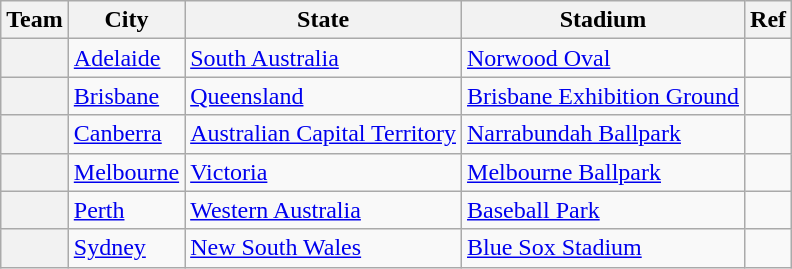<table class="wikitable sortable plainrowheaders" style="font-size:100%;">
<tr>
<th scope="col">Team</th>
<th scope="col">City</th>
<th scope="col">State</th>
<th scope="col">Stadium</th>
<th scope="col" class="unsortable">Ref</th>
</tr>
<tr>
<th scope="row"></th>
<td><a href='#'>Adelaide</a></td>
<td><a href='#'>South Australia</a></td>
<td><a href='#'>Norwood Oval</a></td>
<td></td>
</tr>
<tr>
<th scope="row"></th>
<td><a href='#'>Brisbane</a></td>
<td><a href='#'>Queensland</a></td>
<td><a href='#'>Brisbane Exhibition Ground</a></td>
<td></td>
</tr>
<tr>
<th scope="row"></th>
<td><a href='#'>Canberra</a></td>
<td><a href='#'>Australian Capital Territory</a></td>
<td><a href='#'>Narrabundah Ballpark</a></td>
<td></td>
</tr>
<tr>
<th scope="row"></th>
<td><a href='#'>Melbourne</a></td>
<td><a href='#'>Victoria</a></td>
<td><a href='#'>Melbourne Ballpark</a></td>
<td></td>
</tr>
<tr>
<th scope="row"></th>
<td><a href='#'>Perth</a></td>
<td><a href='#'>Western Australia</a></td>
<td><a href='#'>Baseball Park</a></td>
<td></td>
</tr>
<tr>
<th scope="row"></th>
<td><a href='#'>Sydney</a></td>
<td><a href='#'>New South Wales</a></td>
<td><a href='#'>Blue Sox Stadium</a></td>
<td></td>
</tr>
</table>
